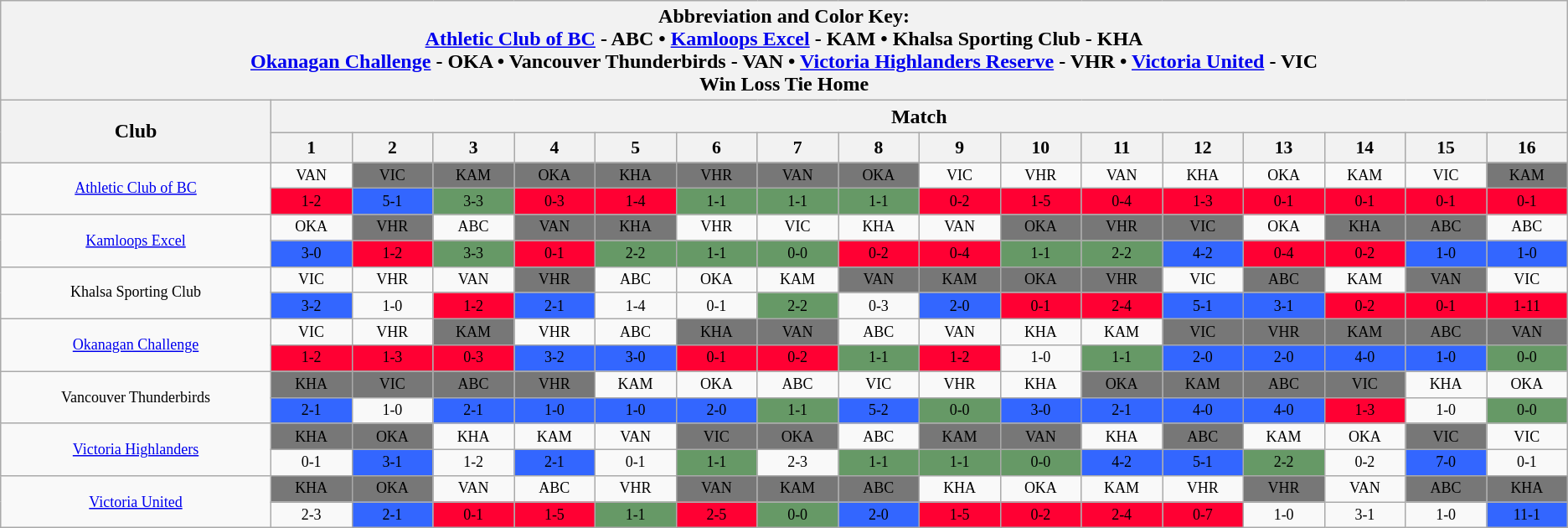<table class="wikitable" style="text-align:center;width=80%">
<tr>
<th colspan="29">Abbreviation and Color Key:<br><a href='#'>Athletic Club of BC</a> - ABC • <a href='#'>Kamloops Excel</a> - KAM • Khalsa Sporting Club - KHA <br> <a href='#'>Okanagan Challenge</a> - OKA • Vancouver Thunderbirds - VAN • <a href='#'>Victoria Highlanders Reserve</a> - VHR • <a href='#'>Victoria United</a> - VIC<br><span>Win</span>  <span>Loss</span>  <span>Tie</span> <span>Home</span></th>
</tr>
<tr>
<th width="10%" rowspan="2">Club</th>
<th width="90%" colspan="16">Match</th>
</tr>
<tr style="background-color:#CCCCCC; font-size: 90%">
<th width="3%">1</th>
<th width="3%">2</th>
<th width="3%">3</th>
<th width="3%">4</th>
<th width="3%">5</th>
<th width="3%">6</th>
<th width="3%">7</th>
<th width="3%">8</th>
<th width="3%">9</th>
<th width="3%">10</th>
<th width="3%">11</th>
<th width="3%">12</th>
<th width="3%">13</th>
<th width="3%">14</th>
<th width="3%">15</th>
<th width="3%">16<br></th>
</tr>
<tr style="font-size: 75%">
<td rowspan="2"><a href='#'>Athletic Club of BC</a></td>
<td>VAN</td>
<td bgcolor=#777777>VIC</td>
<td bgcolor=#777777>KAM</td>
<td bgcolor=#777777>OKA</td>
<td bgcolor=#777777>KHA</td>
<td bgcolor=#777777>VHR</td>
<td bgcolor=#777777>VAN</td>
<td bgcolor=#777777>OKA</td>
<td>VIC</td>
<td>VHR</td>
<td>VAN</td>
<td>KHA</td>
<td>OKA</td>
<td>KAM</td>
<td>VIC</td>
<td bgcolor=#777777>KAM</td>
</tr>
<tr style="font-size: 75%">
<td bgcolor=#ff0033>1-2</td>
<td bgcolor=#3366ff>5-1</td>
<td bgcolor=#669966>3-3</td>
<td bgcolor=#ff0033>0-3</td>
<td bgcolor=#ff0033>1-4</td>
<td bgcolor=#669966>1-1</td>
<td bgcolor=#669966>1-1</td>
<td bgcolor=#669966>1-1</td>
<td bgcolor=#ff0033>0-2</td>
<td bgcolor=#ff0033>1-5</td>
<td bgcolor=#ff0033>0-4</td>
<td bgcolor=#ff0033>1-3</td>
<td bgcolor=#ff0033>0-1</td>
<td bgcolor=#ff0033>0-1</td>
<td bgcolor=#ff0033>0-1</td>
<td bgcolor=#ff0033>0-1</td>
</tr>
<tr style="font-size: 75%">
<td rowspan="2"><a href='#'>Kamloops Excel</a></td>
<td>OKA</td>
<td bgcolor=#777777>VHR</td>
<td>ABC</td>
<td bgcolor=#777777>VAN</td>
<td bgcolor=#777777>KHA</td>
<td>VHR</td>
<td>VIC</td>
<td>KHA</td>
<td>VAN</td>
<td bgcolor=#777777>OKA</td>
<td bgcolor=#777777>VHR</td>
<td bgcolor=#777777>VIC</td>
<td>OKA</td>
<td bgcolor=#777777>KHA</td>
<td bgcolor=#777777>ABC</td>
<td>ABC</td>
</tr>
<tr style="font-size: 75%">
<td bgcolor=#3366ff>3-0</td>
<td bgcolor=#ff0033>1-2</td>
<td bgcolor=#669966>3-3</td>
<td bgcolor=#ff0033>0-1</td>
<td bgcolor=#669966>2-2</td>
<td bgcolor=#669966>1-1</td>
<td bgcolor=#669966>0-0</td>
<td bgcolor=#ff0033>0-2</td>
<td bgcolor=#ff0033>0-4</td>
<td bgcolor=#669966>1-1</td>
<td bgcolor=#669966>2-2</td>
<td bgcolor=#3366ff>4-2</td>
<td bgcolor=#ff0033>0-4</td>
<td bgcolor=#ff0033>0-2</td>
<td bgcolor=#3366ff>1-0</td>
<td bgcolor=#3366ff>1-0</td>
</tr>
<tr style="font-size: 75%">
<td rowspan="2">Khalsa Sporting Club</td>
<td>VIC</td>
<td>VHR</td>
<td>VAN</td>
<td bgcolor=#777777>VHR</td>
<td>ABC</td>
<td>OKA</td>
<td>KAM</td>
<td bgcolor=#777777>VAN</td>
<td bgcolor=#777777>KAM</td>
<td bgcolor=#777777>OKA</td>
<td bgcolor=#777777>VHR</td>
<td>VIC</td>
<td bgcolor=#777777>ABC</td>
<td>KAM</td>
<td bgcolor=#777777>VAN</td>
<td>VIC</td>
</tr>
<tr style="font-size: 75%">
<td bgcolor=#3366ff>3-2</td>
<td>1-0</td>
<td bgcolor=#ff0033>1-2</td>
<td bgcolor=#3366ff>2-1</td>
<td>1-4</td>
<td>0-1</td>
<td bgcolor=#669966>2-2</td>
<td>0-3</td>
<td bgcolor=#3366ff>2-0</td>
<td bgcolor=#ff0033>0-1</td>
<td bgcolor=#ff0033>2-4</td>
<td bgcolor=#3366ff>5-1</td>
<td bgcolor=#3366ff>3-1</td>
<td bgcolor=#ff0033>0-2</td>
<td bgcolor=#ff0033>0-1</td>
<td bgcolor=#ff0033>1-11</td>
</tr>
<tr style="font-size: 75%">
<td rowspan="2"><a href='#'>Okanagan Challenge</a></td>
<td>VIC</td>
<td>VHR</td>
<td bgcolor=#777777>KAM</td>
<td>VHR</td>
<td>ABC</td>
<td bgcolor=#777777>KHA</td>
<td bgcolor=#777777>VAN</td>
<td>ABC</td>
<td>VAN</td>
<td>KHA</td>
<td>KAM</td>
<td bgcolor=#777777>VIC</td>
<td bgcolor=#777777>VHR</td>
<td bgcolor=#777777>KAM</td>
<td bgcolor=#777777>ABC</td>
<td bgcolor=#777777>VAN</td>
</tr>
<tr style="font-size: 75%">
<td bgcolor=#ff0033>1-2</td>
<td bgcolor=#ff0033>1-3</td>
<td bgcolor=#ff0033>0-3</td>
<td bgcolor=#3366ff>3-2</td>
<td bgcolor=#3366ff>3-0</td>
<td bgcolor=#ff0033>0-1</td>
<td bgcolor=#ff0033>0-2</td>
<td bgcolor=#669966>1-1</td>
<td bgcolor=#ff0033>1-2</td>
<td>1-0</td>
<td bgcolor=#669966>1-1</td>
<td bgcolor=#3366ff>2-0</td>
<td bgcolor=#3366ff>2-0</td>
<td bgcolor=#3366ff>4-0</td>
<td bgcolor=#3366ff>1-0</td>
<td bgcolor=#669966>0-0</td>
</tr>
<tr style="font-size: 75%">
<td rowspan="2">Vancouver Thunderbirds</td>
<td bgcolor=#777777>KHA</td>
<td bgcolor=#777777>VIC</td>
<td bgcolor=#777777>ABC</td>
<td bgcolor=#777777>VHR</td>
<td>KAM</td>
<td>OKA</td>
<td>ABC</td>
<td>VIC</td>
<td>VHR</td>
<td>KHA</td>
<td bgcolor=#777777>OKA</td>
<td bgcolor=#777777>KAM</td>
<td bgcolor=#777777>ABC</td>
<td bgcolor=#777777>VIC</td>
<td>KHA</td>
<td>OKA</td>
</tr>
<tr style="font-size: 75%">
<td bgcolor=#3366ff>2-1</td>
<td>1-0</td>
<td bgcolor=#3366ff>2-1</td>
<td bgcolor=#3366ff>1-0</td>
<td bgcolor=#3366ff>1-0</td>
<td bgcolor=#3366ff>2-0</td>
<td bgcolor=#669966>1-1</td>
<td bgcolor=#3366ff>5-2</td>
<td bgcolor=#669966>0-0</td>
<td bgcolor=#3366ff>3-0</td>
<td bgcolor=#3366ff>2-1</td>
<td bgcolor=#3366ff>4-0</td>
<td bgcolor=#3366ff>4-0</td>
<td bgcolor=#ff0033>1-3</td>
<td>1-0</td>
<td bgcolor=#669966>0-0</td>
</tr>
<tr style="font-size: 75%">
<td rowspan="2"><a href='#'>Victoria Highlanders</a></td>
<td bgcolor=#777777>KHA</td>
<td bgcolor=#777777>OKA</td>
<td>KHA</td>
<td>KAM</td>
<td>VAN</td>
<td bgcolor=#777777>VIC</td>
<td bgcolor=#777777>OKA</td>
<td>ABC</td>
<td bgcolor=#777777>KAM</td>
<td bgcolor=#777777>VAN</td>
<td>KHA</td>
<td bgcolor=#777777>ABC</td>
<td>KAM</td>
<td>OKA</td>
<td bgcolor=#777777>VIC</td>
<td>VIC</td>
</tr>
<tr style="font-size: 75%">
<td>0-1</td>
<td bgcolor=#3366ff>3-1</td>
<td>1-2</td>
<td bgcolor=#3366ff>2-1</td>
<td>0-1</td>
<td bgcolor=#669966>1-1</td>
<td>2-3</td>
<td bgcolor=#669966>1-1</td>
<td bgcolor=#669966>1-1</td>
<td bgcolor=#669966>0-0</td>
<td bgcolor=#3366ff>4-2</td>
<td bgcolor=#3366ff>5-1</td>
<td bgcolor=#669966>2-2</td>
<td>0-2</td>
<td bgcolor=#3366ff>7-0</td>
<td>0-1</td>
</tr>
<tr style="font-size: 75%">
<td rowspan="2"><a href='#'>Victoria United</a></td>
<td bgcolor=#777777>KHA</td>
<td bgcolor=#777777>OKA</td>
<td>VAN</td>
<td>ABC</td>
<td>VHR</td>
<td bgcolor=#777777>VAN</td>
<td bgcolor=#777777>KAM</td>
<td bgcolor=#777777>ABC</td>
<td>KHA</td>
<td>OKA</td>
<td>KAM</td>
<td>VHR</td>
<td bgcolor=#777777>VHR</td>
<td>VAN</td>
<td bgcolor=#777777>ABC</td>
<td bgcolor=#777777>KHA</td>
</tr>
<tr style="font-size: 75%">
<td>2-3</td>
<td bgcolor=#3366ff>2-1</td>
<td bgcolor=#ff0033>0-1</td>
<td bgcolor=#ff0033>1-5</td>
<td bgcolor=#669966>1-1</td>
<td bgcolor=#ff0033>2-5</td>
<td bgcolor=#669966>0-0</td>
<td bgcolor=#3366ff>2-0</td>
<td bgcolor=#ff0033>1-5</td>
<td bgcolor=#ff0033>0-2</td>
<td bgcolor=#ff0033>2-4</td>
<td bgcolor=#ff0033>0-7</td>
<td>1-0</td>
<td>3-1</td>
<td>1-0</td>
<td bgcolor=#3366ff>11-1</td>
</tr>
</table>
